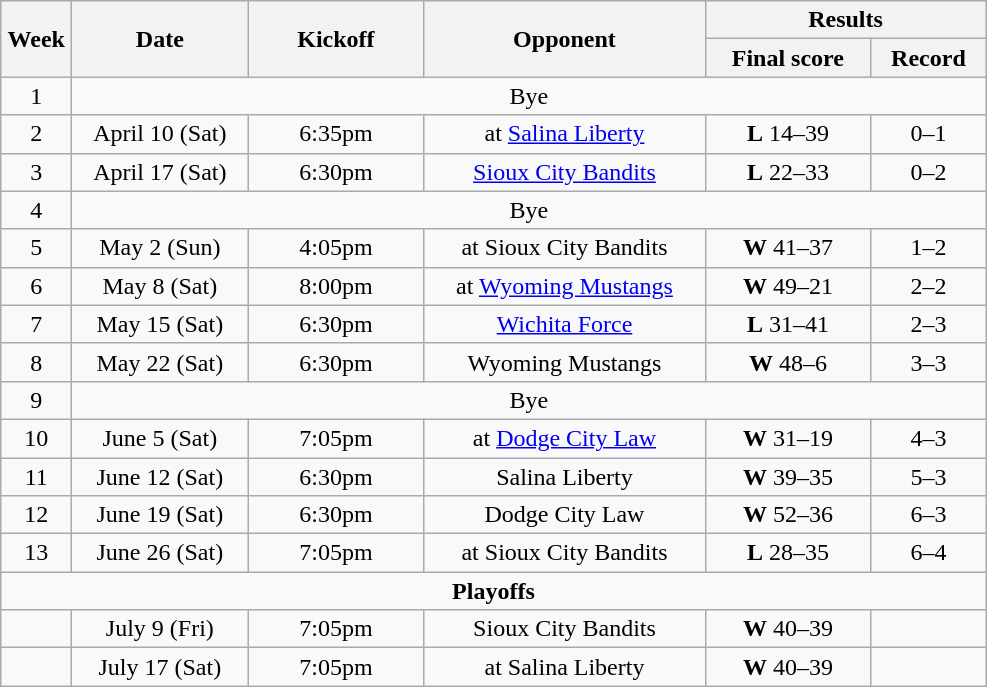<table class="wikitable" style="text-align:center">
<tr>
<th rowspan="2" width="40">Week</th>
<th rowspan="2" width="110">Date</th>
<th rowspan="2" width="110">Kickoff</th>
<th rowspan="2" width="180">Opponent</th>
<th colspan="2" width="180">Results</th>
</tr>
<tr>
<th>Final score</th>
<th>Record</th>
</tr>
<tr>
<td>1</td>
<td colspan=5>Bye</td>
</tr>
<tr>
<td>2</td>
<td>April 10 (Sat)</td>
<td>6:35pm</td>
<td>at <a href='#'>Salina Liberty</a></td>
<td><strong>L</strong> 14–39</td>
<td>0–1</td>
</tr>
<tr>
<td>3</td>
<td>April 17 (Sat)</td>
<td>6:30pm</td>
<td><a href='#'>Sioux City Bandits</a></td>
<td><strong>L</strong> 22–33</td>
<td>0–2</td>
</tr>
<tr>
<td>4</td>
<td colspan=5>Bye</td>
</tr>
<tr>
<td>5</td>
<td>May 2 (Sun)</td>
<td>4:05pm</td>
<td>at Sioux City Bandits</td>
<td><strong>W</strong> 41–37</td>
<td>1–2</td>
</tr>
<tr>
<td>6</td>
<td>May 8 (Sat)</td>
<td>8:00pm</td>
<td>at <a href='#'>Wyoming Mustangs</a></td>
<td><strong>W</strong> 49–21</td>
<td>2–2</td>
</tr>
<tr>
<td>7</td>
<td>May 15 (Sat)</td>
<td>6:30pm</td>
<td><a href='#'>Wichita Force</a></td>
<td><strong>L</strong> 31–41</td>
<td>2–3</td>
</tr>
<tr>
<td>8</td>
<td>May 22 (Sat)</td>
<td>6:30pm</td>
<td>Wyoming Mustangs</td>
<td><strong>W</strong> 48–6</td>
<td>3–3</td>
</tr>
<tr>
<td>9</td>
<td colspan=5>Bye</td>
</tr>
<tr>
<td>10</td>
<td>June 5 (Sat)</td>
<td>7:05pm</td>
<td>at <a href='#'>Dodge City Law</a></td>
<td><strong>W</strong> 31–19</td>
<td>4–3</td>
</tr>
<tr>
<td>11</td>
<td>June 12 (Sat)</td>
<td>6:30pm</td>
<td>Salina Liberty</td>
<td><strong>W</strong> 39–35</td>
<td>5–3</td>
</tr>
<tr>
<td>12</td>
<td>June 19 (Sat)</td>
<td>6:30pm</td>
<td>Dodge City Law</td>
<td><strong>W</strong> 52–36</td>
<td>6–3</td>
</tr>
<tr>
<td>13</td>
<td>June 26 (Sat)</td>
<td>7:05pm</td>
<td>at Sioux City Bandits</td>
<td><strong>L</strong> 28–35</td>
<td>6–4</td>
</tr>
<tr>
<td colspan="6"><strong>Playoffs</strong></td>
</tr>
<tr>
<td></td>
<td>July 9 (Fri)</td>
<td>7:05pm</td>
<td>Sioux City Bandits</td>
<td><strong>W</strong> 40–39</td>
<td></td>
</tr>
<tr>
<td></td>
<td>July 17 (Sat)</td>
<td>7:05pm</td>
<td>at Salina Liberty</td>
<td><strong>W</strong> 40–39</td>
<td></td>
</tr>
</table>
